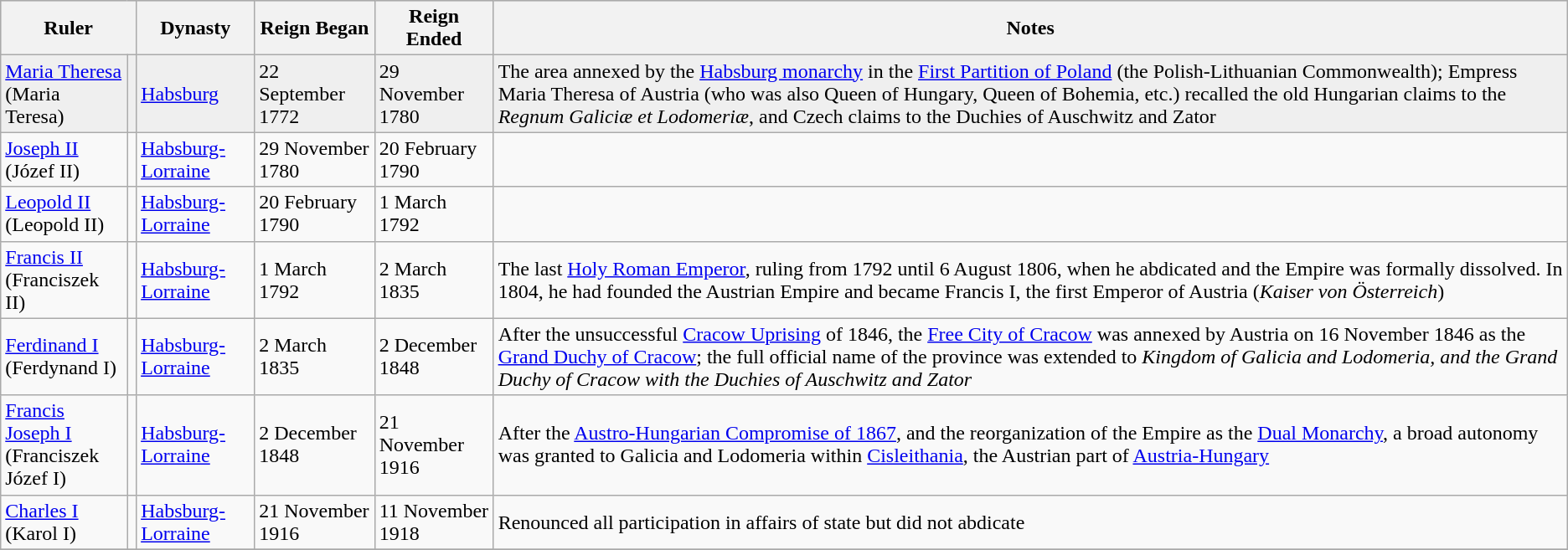<table class="wikitable">
<tr bgcolor=#cccccc>
<th colspan=2>Ruler</th>
<th>Dynasty</th>
<th>Reign Began</th>
<th>Reign Ended</th>
<th>Notes</th>
</tr>
<tr bgcolor=#EFEFEF>
<td><a href='#'>Maria Theresa</a><br>(Maria Teresa)</td>
<td></td>
<td><a href='#'>Habsburg</a></td>
<td>22 September 1772</td>
<td>29 November 1780</td>
<td>The area annexed by the <a href='#'>Habsburg monarchy</a> in the <a href='#'>First Partition of Poland</a> (the Polish-Lithuanian Commonwealth); Empress Maria Theresa of Austria (who was also Queen of Hungary, Queen of Bohemia, etc.) recalled the old Hungarian claims to the <em>Regnum Galiciæ et Lodomeriæ</em>, and Czech claims to the Duchies of Auschwitz and Zator</td>
</tr>
<tr>
<td><a href='#'>Joseph II</a> <br>(Józef II)</td>
<td></td>
<td><a href='#'>Habsburg-Lorraine</a></td>
<td>29 November 1780</td>
<td>20 February 1790</td>
<td></td>
</tr>
<tr>
<td><a href='#'>Leopold II</a><br>(Leopold II)</td>
<td></td>
<td><a href='#'>Habsburg-Lorraine</a></td>
<td>20 February 1790</td>
<td>1 March 1792</td>
<td></td>
</tr>
<tr>
<td><a href='#'>Francis II</a><br>(Franciszek II)</td>
<td></td>
<td><a href='#'>Habsburg-Lorraine</a></td>
<td>1 March 1792</td>
<td>2 March 1835</td>
<td>The last <a href='#'>Holy Roman Emperor</a>, ruling from 1792 until 6 August 1806, when he abdicated and the Empire was formally dissolved. In 1804, he had founded the Austrian Empire and became Francis I, the first Emperor of Austria (<em>Kaiser von Österreich</em>)</td>
</tr>
<tr>
<td><a href='#'>Ferdinand I</a><br>(Ferdynand I)</td>
<td></td>
<td><a href='#'>Habsburg-Lorraine</a></td>
<td>2 March 1835</td>
<td>2 December 1848</td>
<td>After the unsuccessful <a href='#'>Cracow Uprising</a> of 1846, the <a href='#'>Free City of Cracow</a> was annexed by Austria on 16 November 1846 as the <a href='#'>Grand Duchy of Cracow</a>; the full official name of the province was extended to <em>Kingdom of Galicia and Lodomeria, and the Grand Duchy of Cracow with the Duchies of Auschwitz and Zator</em></td>
</tr>
<tr>
<td><a href='#'>Francis Joseph I</a><br>(Franciszek Józef I)</td>
<td></td>
<td><a href='#'>Habsburg-Lorraine</a></td>
<td>2 December 1848</td>
<td>21 November 1916</td>
<td>After the <a href='#'>Austro-Hungarian Compromise of 1867</a>, and the reorganization of the Empire as the <a href='#'>Dual Monarchy</a>, a broad autonomy was granted to Galicia and Lodomeria within <a href='#'>Cisleithania</a>, the Austrian part of <a href='#'>Austria-Hungary</a></td>
</tr>
<tr>
<td><a href='#'>Charles I</a><br>(Karol I)</td>
<td></td>
<td><a href='#'>Habsburg-Lorraine</a></td>
<td>21 November 1916</td>
<td>11 November 1918</td>
<td>Renounced all participation in affairs of state but did not abdicate</td>
</tr>
<tr>
</tr>
</table>
